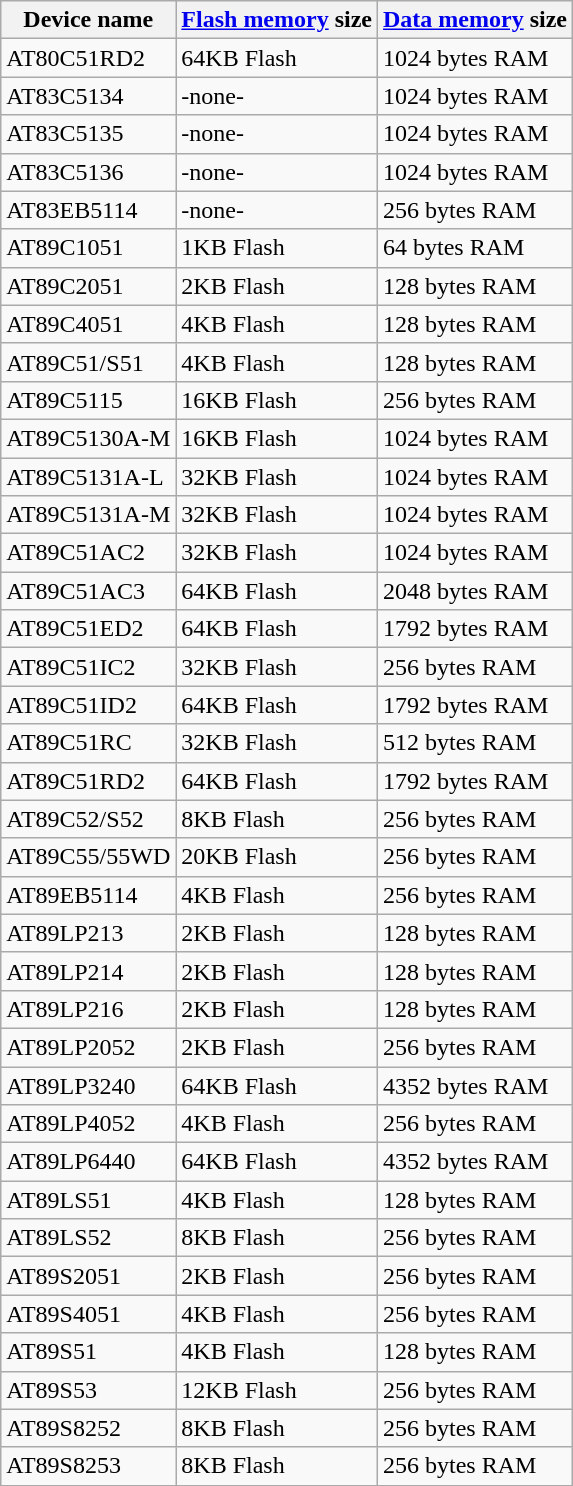<table class="wikitable">
<tr>
<th>Device name</th>
<th><a href='#'>Flash memory</a> size</th>
<th><a href='#'>Data memory</a> size</th>
</tr>
<tr>
<td>AT80C51RD2</td>
<td>64KB Flash</td>
<td>1024 bytes RAM</td>
</tr>
<tr>
<td>AT83C5134</td>
<td>-none-</td>
<td>1024 bytes RAM</td>
</tr>
<tr>
<td>AT83C5135</td>
<td>-none-</td>
<td>1024 bytes RAM</td>
</tr>
<tr>
<td>AT83C5136</td>
<td>-none-</td>
<td>1024 bytes RAM</td>
</tr>
<tr>
<td>AT83EB5114</td>
<td>-none-</td>
<td>256 bytes RAM</td>
</tr>
<tr>
<td>AT89C1051</td>
<td>1KB Flash</td>
<td>64 bytes RAM</td>
</tr>
<tr>
<td>AT89C2051</td>
<td>2KB Flash</td>
<td>128 bytes RAM</td>
</tr>
<tr>
<td>AT89C4051</td>
<td>4KB Flash</td>
<td>128 bytes RAM</td>
</tr>
<tr>
<td>AT89C51/S51</td>
<td>4KB Flash</td>
<td>128 bytes RAM</td>
</tr>
<tr>
<td>AT89C5115</td>
<td>16KB Flash</td>
<td>256 bytes RAM</td>
</tr>
<tr>
<td>AT89C5130A-M</td>
<td>16KB Flash</td>
<td>1024 bytes RAM</td>
</tr>
<tr>
<td>AT89C5131A-L</td>
<td>32KB Flash</td>
<td>1024 bytes RAM</td>
</tr>
<tr>
<td>AT89C5131A-M</td>
<td>32KB Flash</td>
<td>1024 bytes RAM</td>
</tr>
<tr>
<td>AT89C51AC2</td>
<td>32KB Flash</td>
<td>1024 bytes RAM</td>
</tr>
<tr>
<td>AT89C51AC3</td>
<td>64KB Flash</td>
<td>2048 bytes RAM</td>
</tr>
<tr>
<td>AT89C51ED2</td>
<td>64KB Flash</td>
<td>1792 bytes RAM</td>
</tr>
<tr>
<td>AT89C51IC2</td>
<td>32KB Flash</td>
<td>256 bytes RAM</td>
</tr>
<tr>
<td>AT89C51ID2</td>
<td>64KB Flash</td>
<td>1792 bytes RAM</td>
</tr>
<tr>
<td>AT89C51RC</td>
<td>32KB Flash</td>
<td>512 bytes RAM</td>
</tr>
<tr>
<td>AT89C51RD2</td>
<td>64KB Flash</td>
<td>1792 bytes RAM</td>
</tr>
<tr>
<td>AT89C52/S52</td>
<td>8KB Flash</td>
<td>256 bytes RAM</td>
</tr>
<tr>
<td>AT89C55/55WD</td>
<td>20KB Flash</td>
<td>256 bytes RAM</td>
</tr>
<tr>
<td>AT89EB5114</td>
<td>4KB Flash</td>
<td>256 bytes RAM</td>
</tr>
<tr>
<td>AT89LP213</td>
<td>2KB Flash</td>
<td>128 bytes RAM</td>
</tr>
<tr>
<td>AT89LP214</td>
<td>2KB Flash</td>
<td>128 bytes RAM</td>
</tr>
<tr>
<td>AT89LP216</td>
<td>2KB Flash</td>
<td>128 bytes RAM</td>
</tr>
<tr>
<td>AT89LP2052</td>
<td>2KB Flash</td>
<td>256 bytes RAM</td>
</tr>
<tr>
<td>AT89LP3240</td>
<td>64KB Flash</td>
<td>4352 bytes RAM</td>
</tr>
<tr>
<td>AT89LP4052</td>
<td>4KB Flash</td>
<td>256 bytes RAM</td>
</tr>
<tr>
<td>AT89LP6440</td>
<td>64KB Flash</td>
<td>4352 bytes RAM</td>
</tr>
<tr>
<td>AT89LS51</td>
<td>4KB Flash</td>
<td>128 bytes RAM</td>
</tr>
<tr>
<td>AT89LS52</td>
<td>8KB Flash</td>
<td>256 bytes RAM</td>
</tr>
<tr>
<td>AT89S2051</td>
<td>2KB Flash</td>
<td>256 bytes RAM</td>
</tr>
<tr>
<td>AT89S4051</td>
<td>4KB Flash</td>
<td>256 bytes RAM</td>
</tr>
<tr>
<td>AT89S51</td>
<td>4KB Flash</td>
<td>128 bytes RAM</td>
</tr>
<tr>
<td>AT89S53</td>
<td>12KB Flash</td>
<td>256 bytes RAM</td>
</tr>
<tr>
<td>AT89S8252</td>
<td>8KB Flash</td>
<td>256 bytes RAM</td>
</tr>
<tr>
<td>AT89S8253</td>
<td>8KB Flash</td>
<td>256 bytes RAM</td>
</tr>
</table>
